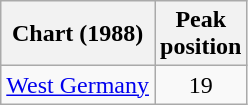<table class="wikitable sortable">
<tr>
<th>Chart (1988)</th>
<th>Peak<br>position</th>
</tr>
<tr>
<td><a href='#'>West Germany</a></td>
<td align="center">19</td>
</tr>
</table>
